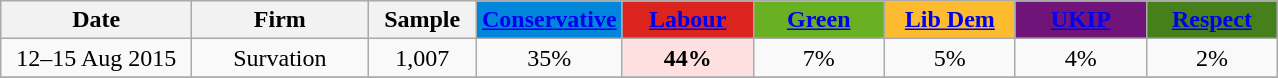<table class="wikitable sortable" style="text-align:center">
<tr>
<th ! style="width:120px;">Date</th>
<th style="width:110px;">Firm</th>
<th class="unsortable" style="width:65px;">Sample</th>
<th ! class="unsortable" style="background:#0087dc; width:80px;"><a href='#'><span>Conservative</span></a></th>
<th ! class="unsortable" style="background:#dc241f; width:80px;"><a href='#'><span>Labour</span></a></th>
<th ! class="unsortable" style="background:#6ab023; width:80px"><a href='#'><span>Green</span></a></th>
<th ! class="unsortable" style="background:#fdbb30; width:80px"><a href='#'><span>Lib Dem</span></a></th>
<th ! class="unsortable" style="background:#70147a; width:80px"><a href='#'><span>UKIP</span></a></th>
<th ! class="unsortable" style="background:#46801c; width:80px"><a href='#'><span>Respect</span></a></th>
</tr>
<tr>
<td>12–15 Aug 2015</td>
<td>Survation</td>
<td>1,007</td>
<td>35%</td>
<td style="background:#ffe0e0"><strong>44%</strong></td>
<td>7%</td>
<td>5%</td>
<td>4%</td>
<td>2%</td>
</tr>
<tr>
</tr>
</table>
